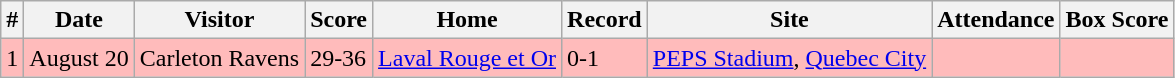<table class="wikitable">
<tr>
<th>#</th>
<th>Date</th>
<th>Visitor</th>
<th>Score</th>
<th>Home</th>
<th>Record</th>
<th>Site</th>
<th>Attendance</th>
<th>Box Score</th>
</tr>
<tr bgcolor="#ffbbbb">
<td>1</td>
<td>August 20</td>
<td>Carleton Ravens</td>
<td>29-36</td>
<td><a href='#'>Laval Rouge et Or</a></td>
<td>0-1</td>
<td><a href='#'>PEPS Stadium</a>, <a href='#'>Quebec City</a></td>
<td></td>
<td></td>
</tr>
</table>
